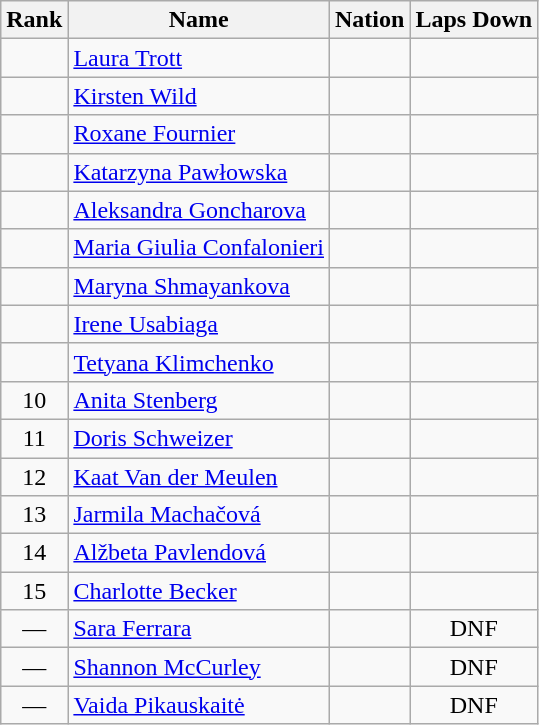<table class="wikitable sortable" style="text-align:center">
<tr>
<th>Rank</th>
<th>Name</th>
<th>Nation</th>
<th>Laps Down</th>
</tr>
<tr>
<td></td>
<td align=left><a href='#'>Laura Trott</a></td>
<td align=left></td>
<td></td>
</tr>
<tr>
<td></td>
<td align=left><a href='#'>Kirsten Wild</a></td>
<td align=left></td>
<td></td>
</tr>
<tr>
<td></td>
<td align=left><a href='#'>Roxane Fournier</a></td>
<td align=left></td>
<td></td>
</tr>
<tr>
<td></td>
<td align=left><a href='#'>Katarzyna Pawłowska</a></td>
<td align=left></td>
<td></td>
</tr>
<tr>
<td></td>
<td align=left><a href='#'>Aleksandra Goncharova</a></td>
<td align=left></td>
<td></td>
</tr>
<tr>
<td></td>
<td align=left><a href='#'>Maria Giulia Confalonieri</a></td>
<td align=left></td>
<td></td>
</tr>
<tr>
<td></td>
<td align=left><a href='#'>Maryna Shmayankova</a></td>
<td align=left></td>
<td></td>
</tr>
<tr>
<td></td>
<td align=left><a href='#'>Irene Usabiaga</a></td>
<td align=left></td>
<td></td>
</tr>
<tr>
<td></td>
<td align=left><a href='#'>Tetyana Klimchenko</a></td>
<td align=left></td>
<td></td>
</tr>
<tr>
<td>10</td>
<td align=left><a href='#'>Anita Stenberg</a></td>
<td align=left></td>
<td></td>
</tr>
<tr>
<td>11</td>
<td align=left><a href='#'>Doris Schweizer</a></td>
<td align=left></td>
<td></td>
</tr>
<tr>
<td>12</td>
<td align=left><a href='#'>Kaat Van der Meulen</a></td>
<td align=left></td>
<td></td>
</tr>
<tr>
<td>13</td>
<td align=left><a href='#'>Jarmila Machačová</a></td>
<td align=left></td>
<td></td>
</tr>
<tr>
<td>14</td>
<td align=left><a href='#'>Alžbeta Pavlendová</a></td>
<td align=left></td>
<td></td>
</tr>
<tr>
<td>15</td>
<td align=left><a href='#'>Charlotte Becker</a></td>
<td align=left></td>
<td></td>
</tr>
<tr>
<td>—</td>
<td align=left><a href='#'>Sara Ferrara</a></td>
<td align=left></td>
<td>DNF</td>
</tr>
<tr>
<td>—</td>
<td align=left><a href='#'>Shannon McCurley</a></td>
<td align=left></td>
<td>DNF</td>
</tr>
<tr>
<td>—</td>
<td align=left><a href='#'>Vaida Pikauskaitė</a></td>
<td align=left></td>
<td>DNF</td>
</tr>
</table>
